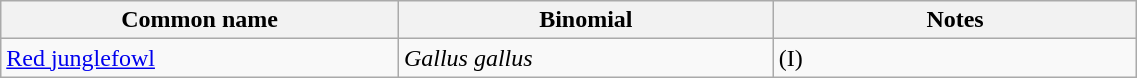<table width=60% class="wikitable">
<tr>
<th width=35%>Common name</th>
<th width=33%>Binomial</th>
<th width=32%>Notes</th>
</tr>
<tr>
<td><a href='#'>Red junglefowl</a></td>
<td><em>Gallus gallus</em></td>
<td>(I)</td>
</tr>
</table>
